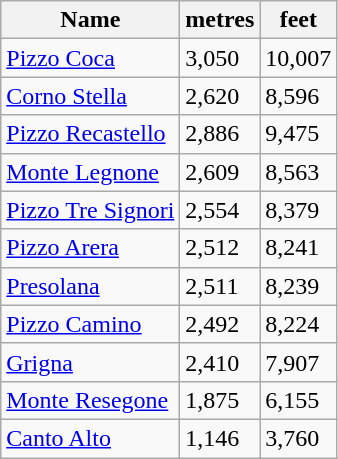<table class="wikitable sortable">
<tr>
<th>Name</th>
<th>metres</th>
<th>feet</th>
</tr>
<tr>
<td><a href='#'>Pizzo Coca</a></td>
<td>3,050</td>
<td>10,007</td>
</tr>
<tr>
<td><a href='#'>Corno Stella</a></td>
<td>2,620</td>
<td>8,596</td>
</tr>
<tr>
<td><a href='#'>Pizzo Recastello</a></td>
<td>2,886</td>
<td>9,475</td>
</tr>
<tr>
<td><a href='#'>Monte Legnone</a></td>
<td>2,609</td>
<td>8,563</td>
</tr>
<tr>
<td><a href='#'>Pizzo Tre Signori</a></td>
<td>2,554</td>
<td>8,379</td>
</tr>
<tr>
<td><a href='#'>Pizzo Arera</a></td>
<td>2,512</td>
<td>8,241</td>
</tr>
<tr>
<td><a href='#'>Presolana</a></td>
<td>2,511</td>
<td>8,239</td>
</tr>
<tr>
<td><a href='#'>Pizzo Camino</a></td>
<td>2,492</td>
<td>8,224</td>
</tr>
<tr>
<td><a href='#'>Grigna</a></td>
<td>2,410</td>
<td>7,907</td>
</tr>
<tr>
<td><a href='#'>Monte Resegone</a></td>
<td>1,875</td>
<td>6,155</td>
</tr>
<tr>
<td><a href='#'>Canto Alto</a></td>
<td>1,146</td>
<td>3,760</td>
</tr>
</table>
